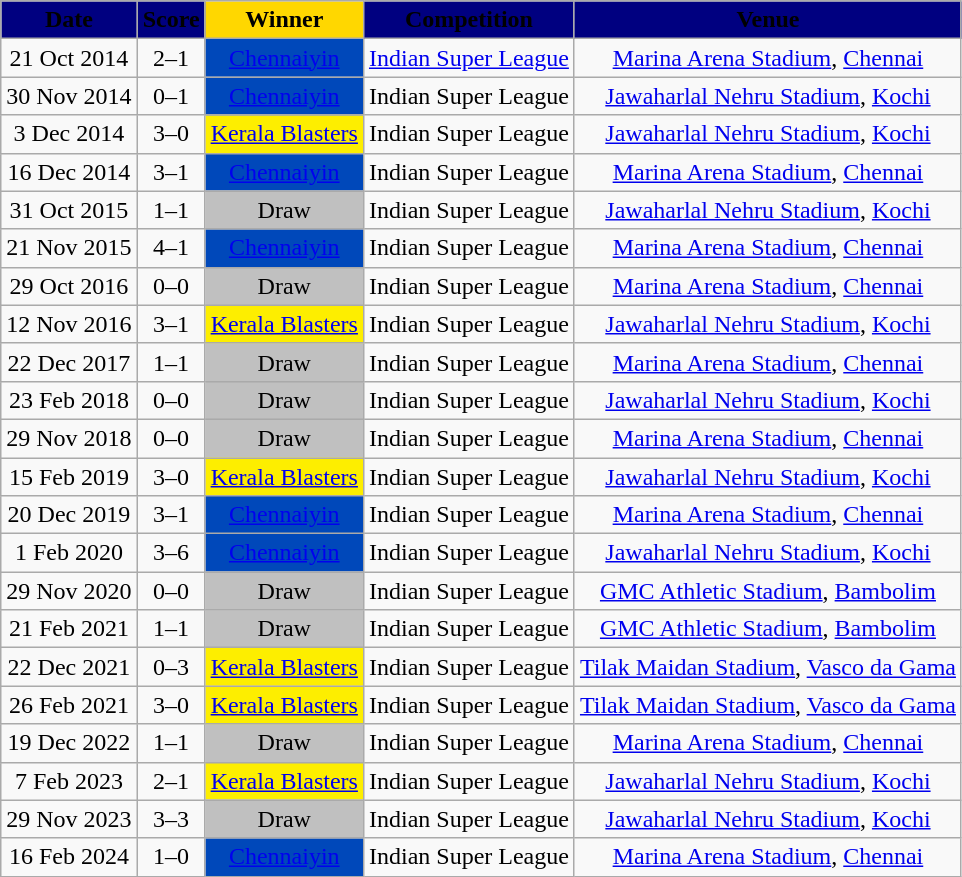<table class="wikitable sortable" style="text-align: center;">
<tr>
<th style="background:#000080"><span> Date</span></th>
<th style="background:#000080"><span> Score</span></th>
<th style="background:#FFD700"><span> Winner</span></th>
<th style="background:#000080"><span> Competition</span></th>
<th style="background:#000080"><span> Venue</span></th>
</tr>
<tr>
<td>21 Oct 2014</td>
<td>2–1</td>
<td style="background:#0048BA"><a href='#'><span>Chennaiyin</span></a></td>
<td><a href='#'>Indian Super League</a></td>
<td><a href='#'>Marina Arena Stadium</a>, <a href='#'>Chennai</a></td>
</tr>
<tr>
<td>30 Nov 2014</td>
<td>0–1</td>
<td style="background:#0048BA"><a href='#'><span>Chennaiyin</span></a></td>
<td>Indian Super League</td>
<td><a href='#'>Jawaharlal Nehru Stadium</a>, <a href='#'>Kochi</a></td>
</tr>
<tr>
<td>3 Dec 2014</td>
<td>3–0</td>
<td style="background:#FDEE00"><a href='#'><span>Kerala Blasters</span></a></td>
<td>Indian Super League</td>
<td><a href='#'>Jawaharlal Nehru Stadium</a>, <a href='#'>Kochi</a></td>
</tr>
<tr>
<td>16 Dec 2014</td>
<td>3–1</td>
<td style="background:#0048BA"><a href='#'><span>Chennaiyin</span></a></td>
<td>Indian Super League</td>
<td><a href='#'>Marina Arena Stadium</a>, <a href='#'>Chennai</a></td>
</tr>
<tr>
<td>31 Oct 2015</td>
<td>1–1</td>
<td style="background:silver">Draw</td>
<td>Indian Super League</td>
<td><a href='#'>Jawaharlal Nehru Stadium</a>, <a href='#'>Kochi</a></td>
</tr>
<tr>
<td>21 Nov 2015</td>
<td>4–1</td>
<td style="background:#0048BA"><a href='#'><span>Chennaiyin</span></a></td>
<td>Indian Super League</td>
<td><a href='#'>Marina Arena Stadium</a>, <a href='#'>Chennai</a></td>
</tr>
<tr>
<td>29 Oct 2016</td>
<td>0–0</td>
<td style="background:silver">Draw</td>
<td>Indian Super League</td>
<td><a href='#'>Marina Arena Stadium</a>, <a href='#'>Chennai</a></td>
</tr>
<tr>
<td>12 Nov 2016</td>
<td>3–1</td>
<td style="background:#FDEE00"><a href='#'><span>Kerala Blasters</span></a></td>
<td>Indian Super League</td>
<td><a href='#'>Jawaharlal Nehru Stadium</a>, <a href='#'>Kochi</a></td>
</tr>
<tr>
<td>22 Dec 2017</td>
<td>1–1</td>
<td style="background:silver">Draw</td>
<td>Indian Super League</td>
<td><a href='#'>Marina Arena Stadium</a>, <a href='#'>Chennai</a></td>
</tr>
<tr>
<td>23 Feb 2018</td>
<td>0–0</td>
<td style="background:silver">Draw</td>
<td>Indian Super League</td>
<td><a href='#'>Jawaharlal Nehru Stadium</a>, <a href='#'>Kochi</a></td>
</tr>
<tr>
<td>29 Nov 2018</td>
<td>0–0</td>
<td style="background:silver">Draw</td>
<td>Indian Super League</td>
<td><a href='#'>Marina Arena Stadium</a>, <a href='#'>Chennai</a></td>
</tr>
<tr>
<td>15 Feb 2019</td>
<td>3–0</td>
<td style="background:#FDEE00"><a href='#'><span>Kerala Blasters</span></a></td>
<td>Indian Super League</td>
<td><a href='#'>Jawaharlal Nehru Stadium</a>, <a href='#'>Kochi</a></td>
</tr>
<tr>
<td>20 Dec 2019</td>
<td>3–1</td>
<td style="background:#0048BA"><a href='#'><span>Chennaiyin</span></a></td>
<td>Indian Super League</td>
<td><a href='#'>Marina Arena Stadium</a>, <a href='#'>Chennai</a></td>
</tr>
<tr>
<td>1 Feb 2020</td>
<td>3–6</td>
<td style="background:#0048BA"><a href='#'><span>Chennaiyin</span></a></td>
<td>Indian Super League</td>
<td><a href='#'>Jawaharlal Nehru Stadium</a>, <a href='#'>Kochi</a></td>
</tr>
<tr>
<td>29 Nov 2020</td>
<td>0–0</td>
<td style="background:silver">Draw</td>
<td>Indian Super League</td>
<td><a href='#'>GMC Athletic Stadium</a>, <a href='#'>Bambolim</a></td>
</tr>
<tr>
<td>21 Feb 2021</td>
<td>1–1</td>
<td style="background:silver">Draw</td>
<td>Indian Super League</td>
<td><a href='#'>GMC Athletic Stadium</a>, <a href='#'>Bambolim</a></td>
</tr>
<tr>
<td>22 Dec 2021</td>
<td>0–3</td>
<td style="background:#FDEE00"><a href='#'><span>Kerala Blasters</span></a></td>
<td>Indian Super League</td>
<td><a href='#'>Tilak Maidan Stadium</a>, <a href='#'>Vasco da Gama</a></td>
</tr>
<tr>
<td>26 Feb 2021</td>
<td>3–0</td>
<td style="background:#FDEE00"><a href='#'><span>Kerala Blasters</span></a></td>
<td>Indian Super League</td>
<td><a href='#'>Tilak Maidan Stadium</a>, <a href='#'>Vasco da Gama</a></td>
</tr>
<tr>
<td>19 Dec 2022</td>
<td>1–1</td>
<td style="background:silver">Draw</td>
<td>Indian Super League</td>
<td><a href='#'>Marina Arena Stadium</a>, <a href='#'>Chennai</a></td>
</tr>
<tr>
<td>7 Feb 2023</td>
<td>2–1</td>
<td style="background:#FDEE00"><a href='#'><span>Kerala Blasters</span></a></td>
<td>Indian Super League</td>
<td><a href='#'>Jawaharlal Nehru Stadium</a>, <a href='#'>Kochi</a></td>
</tr>
<tr>
<td>29 Nov 2023</td>
<td>3–3</td>
<td style="background:silver">Draw</td>
<td>Indian Super League</td>
<td><a href='#'>Jawaharlal Nehru Stadium</a>, <a href='#'>Kochi</a></td>
</tr>
<tr>
<td>16 Feb 2024</td>
<td>1–0</td>
<td style="background:#0048BA"><a href='#'><span>Chennaiyin</span></a></td>
<td>Indian Super League</td>
<td><a href='#'>Marina Arena Stadium</a>, <a href='#'>Chennai</a></td>
</tr>
</table>
